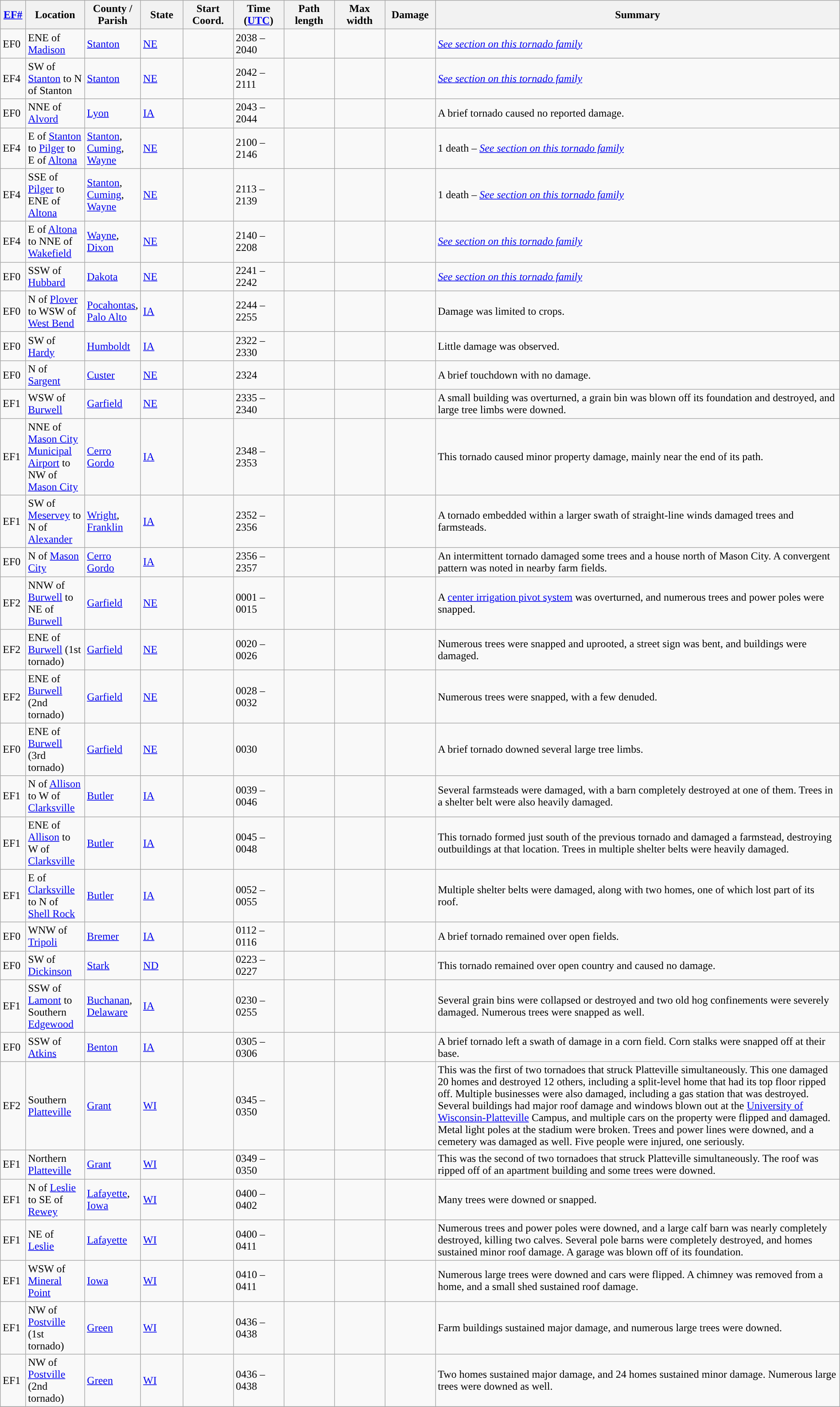<table class="wikitable sortable" style="width:100%;">
<tr>
<th scope="col" width="3%" align="center"><a href='#'>EF#</a></th>
<th scope="col" width="7%" align="center" class="unsortable">Location</th>
<th scope="col" width="6%" align="center" class="unsortable">County / Parish</th>
<th scope="col" width="5%" align="center">State</th>
<th scope="col" width="6%" align="center">Start Coord.</th>
<th scope="col" width="6%" align="center">Time (<a href='#'>UTC</a>)</th>
<th scope="col" width="6%" align="center">Path length</th>
<th scope="col" width="6%" align="center">Max width</th>
<th scope="col" width="6%" align="center">Damage</th>
<th scope="col" width="48%" class="unsortable" align="center">Summary</th>
</tr>
<tr>
<td>EF0</td>
<td>ENE of <a href='#'>Madison</a></td>
<td><a href='#'>Stanton</a></td>
<td><a href='#'>NE</a></td>
<td></td>
<td>2038 – 2040</td>
<td></td>
<td></td>
<td></td>
<td><em><a href='#'>See section on this tornado family</a></em></td>
</tr>
<tr>
<td>EF4</td>
<td>SW of <a href='#'>Stanton</a> to N of Stanton</td>
<td><a href='#'>Stanton</a></td>
<td><a href='#'>NE</a></td>
<td></td>
<td>2042 – 2111</td>
<td></td>
<td></td>
<td></td>
<td><em><a href='#'>See section on this tornado family</a></em></td>
</tr>
<tr>
<td>EF0</td>
<td>NNE of <a href='#'>Alvord</a></td>
<td><a href='#'>Lyon</a></td>
<td><a href='#'>IA</a></td>
<td></td>
<td>2043 – 2044</td>
<td></td>
<td></td>
<td></td>
<td>A brief tornado caused no reported damage.</td>
</tr>
<tr>
<td>EF4</td>
<td>E of <a href='#'>Stanton</a> to <a href='#'>Pilger</a> to E of <a href='#'>Altona</a></td>
<td><a href='#'>Stanton</a>, <a href='#'>Cuming</a>, <a href='#'>Wayne</a></td>
<td><a href='#'>NE</a></td>
<td></td>
<td>2100 – 2146</td>
<td></td>
<td></td>
<td></td>
<td>1 death – <em><a href='#'>See section on this tornado family</a></em></td>
</tr>
<tr>
<td>EF4</td>
<td>SSE of <a href='#'>Pilger</a> to ENE of <a href='#'>Altona</a></td>
<td><a href='#'>Stanton</a>, <a href='#'>Cuming</a>, <a href='#'>Wayne</a></td>
<td><a href='#'>NE</a></td>
<td></td>
<td>2113 – 2139</td>
<td></td>
<td></td>
<td></td>
<td>1 death – <em><a href='#'>See section on this tornado family</a></em></td>
</tr>
<tr>
<td>EF4</td>
<td>E of <a href='#'>Altona</a> to NNE of <a href='#'>Wakefield</a></td>
<td><a href='#'>Wayne</a>, <a href='#'>Dixon</a></td>
<td><a href='#'>NE</a></td>
<td></td>
<td>2140 – 2208</td>
<td></td>
<td></td>
<td></td>
<td><em><a href='#'>See section on this tornado family</a></em></td>
</tr>
<tr>
<td>EF0</td>
<td>SSW of <a href='#'>Hubbard</a></td>
<td><a href='#'>Dakota</a></td>
<td><a href='#'>NE</a></td>
<td></td>
<td>2241 – 2242</td>
<td></td>
<td></td>
<td></td>
<td><em><a href='#'>See section on this tornado family</a></em></td>
</tr>
<tr>
<td>EF0</td>
<td>N of <a href='#'>Plover</a> to WSW of <a href='#'>West Bend</a></td>
<td><a href='#'>Pocahontas</a>, <a href='#'>Palo Alto</a></td>
<td><a href='#'>IA</a></td>
<td></td>
<td>2244 – 2255</td>
<td></td>
<td></td>
<td></td>
<td>Damage was limited to crops.</td>
</tr>
<tr>
<td>EF0</td>
<td>SW of <a href='#'>Hardy</a></td>
<td><a href='#'>Humboldt</a></td>
<td><a href='#'>IA</a></td>
<td></td>
<td>2322 – 2330</td>
<td></td>
<td></td>
<td></td>
<td>Little damage was observed.</td>
</tr>
<tr>
<td>EF0</td>
<td>N of <a href='#'>Sargent</a></td>
<td><a href='#'>Custer</a></td>
<td><a href='#'>NE</a></td>
<td></td>
<td>2324</td>
<td></td>
<td></td>
<td></td>
<td>A brief touchdown with no damage.</td>
</tr>
<tr>
<td>EF1</td>
<td>WSW of <a href='#'>Burwell</a></td>
<td><a href='#'>Garfield</a></td>
<td><a href='#'>NE</a></td>
<td></td>
<td>2335 – 2340</td>
<td></td>
<td></td>
<td></td>
<td>A small building was overturned, a grain bin was blown off its foundation and destroyed, and large tree limbs were downed.</td>
</tr>
<tr>
<td>EF1</td>
<td>NNE of <a href='#'>Mason City Municipal Airport</a> to NW of <a href='#'>Mason City</a></td>
<td><a href='#'>Cerro Gordo</a></td>
<td><a href='#'>IA</a></td>
<td></td>
<td>2348 – 2353</td>
<td></td>
<td></td>
<td></td>
<td>This tornado caused minor property damage, mainly near the end of its path.</td>
</tr>
<tr>
<td>EF1</td>
<td>SW of <a href='#'>Meservey</a> to N of <a href='#'>Alexander</a></td>
<td><a href='#'>Wright</a>, <a href='#'>Franklin</a></td>
<td><a href='#'>IA</a></td>
<td></td>
<td>2352 – 2356</td>
<td></td>
<td></td>
<td></td>
<td>A tornado embedded within a larger swath of straight-line winds damaged trees and farmsteads.</td>
</tr>
<tr>
<td>EF0</td>
<td>N of <a href='#'>Mason City</a></td>
<td><a href='#'>Cerro Gordo</a></td>
<td><a href='#'>IA</a></td>
<td></td>
<td>2356 – 2357</td>
<td></td>
<td></td>
<td></td>
<td>An intermittent tornado damaged some trees and a house north of Mason City. A convergent pattern was noted in nearby farm fields.</td>
</tr>
<tr>
<td>EF2</td>
<td>NNW of <a href='#'>Burwell</a> to NE of <a href='#'>Burwell</a></td>
<td><a href='#'>Garfield</a></td>
<td><a href='#'>NE</a></td>
<td></td>
<td>0001 – 0015</td>
<td></td>
<td></td>
<td></td>
<td>A <a href='#'>center irrigation pivot system</a> was overturned, and numerous trees and power poles were snapped.</td>
</tr>
<tr>
<td>EF2</td>
<td>ENE of <a href='#'>Burwell</a> (1st tornado)</td>
<td><a href='#'>Garfield</a></td>
<td><a href='#'>NE</a></td>
<td></td>
<td>0020 – 0026</td>
<td></td>
<td></td>
<td></td>
<td>Numerous trees were snapped and uprooted, a street sign was bent, and buildings were damaged.</td>
</tr>
<tr>
<td>EF2</td>
<td>ENE of <a href='#'>Burwell</a> (2nd tornado)</td>
<td><a href='#'>Garfield</a></td>
<td><a href='#'>NE</a></td>
<td></td>
<td>0028 – 0032</td>
<td></td>
<td></td>
<td></td>
<td>Numerous trees were snapped, with a few denuded.</td>
</tr>
<tr>
<td>EF0</td>
<td>ENE of <a href='#'>Burwell</a> (3rd tornado)</td>
<td><a href='#'>Garfield</a></td>
<td><a href='#'>NE</a></td>
<td></td>
<td>0030</td>
<td></td>
<td></td>
<td></td>
<td>A brief tornado downed several large tree limbs.</td>
</tr>
<tr>
<td>EF1</td>
<td>N of <a href='#'>Allison</a> to W of <a href='#'>Clarksville</a></td>
<td><a href='#'>Butler</a></td>
<td><a href='#'>IA</a></td>
<td></td>
<td>0039 – 0046</td>
<td></td>
<td></td>
<td></td>
<td>Several farmsteads were damaged, with a barn completely destroyed at one of them. Trees in a shelter belt were also heavily damaged.</td>
</tr>
<tr>
<td>EF1</td>
<td>ENE of <a href='#'>Allison</a> to W of <a href='#'>Clarksville</a></td>
<td><a href='#'>Butler</a></td>
<td><a href='#'>IA</a></td>
<td></td>
<td>0045 – 0048</td>
<td></td>
<td></td>
<td></td>
<td>This tornado formed just south of the previous tornado and damaged a farmstead, destroying outbuildings at that location. Trees in multiple shelter belts were heavily damaged.</td>
</tr>
<tr>
<td>EF1</td>
<td>E of <a href='#'>Clarksville</a> to N of <a href='#'>Shell Rock</a></td>
<td><a href='#'>Butler</a></td>
<td><a href='#'>IA</a></td>
<td></td>
<td>0052 – 0055</td>
<td></td>
<td></td>
<td></td>
<td>Multiple shelter belts were damaged, along with two homes, one of which lost part of its roof.</td>
</tr>
<tr>
<td>EF0</td>
<td>WNW of <a href='#'>Tripoli</a></td>
<td><a href='#'>Bremer</a></td>
<td><a href='#'>IA</a></td>
<td></td>
<td>0112 – 0116</td>
<td></td>
<td></td>
<td></td>
<td>A brief tornado remained over open fields.</td>
</tr>
<tr>
<td>EF0</td>
<td>SW of <a href='#'>Dickinson</a></td>
<td><a href='#'>Stark</a></td>
<td><a href='#'>ND</a></td>
<td></td>
<td>0223 – 0227</td>
<td></td>
<td></td>
<td></td>
<td>This tornado remained over open country and caused no damage.</td>
</tr>
<tr>
<td>EF1</td>
<td>SSW of <a href='#'>Lamont</a> to Southern <a href='#'>Edgewood</a></td>
<td><a href='#'>Buchanan</a>, <a href='#'>Delaware</a></td>
<td><a href='#'>IA</a></td>
<td></td>
<td>0230 – 0255</td>
<td></td>
<td></td>
<td></td>
<td>Several grain bins were collapsed or destroyed and two old hog confinements were severely damaged. Numerous trees were snapped as well.</td>
</tr>
<tr>
<td>EF0</td>
<td>SSW of <a href='#'>Atkins</a></td>
<td><a href='#'>Benton</a></td>
<td><a href='#'>IA</a></td>
<td></td>
<td>0305 – 0306</td>
<td></td>
<td></td>
<td></td>
<td>A brief tornado left a swath of damage in a corn field. Corn stalks were snapped off at their base.</td>
</tr>
<tr>
<td>EF2</td>
<td>Southern <a href='#'>Platteville</a></td>
<td><a href='#'>Grant</a></td>
<td><a href='#'>WI</a></td>
<td></td>
<td>0345 – 0350</td>
<td></td>
<td></td>
<td></td>
<td>This was the first of two tornadoes that struck Platteville simultaneously. This one damaged 20 homes and destroyed 12 others, including a split-level home that had its top floor ripped off. Multiple businesses were also damaged, including a gas station that was destroyed. Several buildings had major roof damage and windows blown out at the <a href='#'>University of Wisconsin-Platteville</a> Campus, and multiple cars on the property were flipped and damaged. Metal light poles at the stadium were broken. Trees and power lines were downed, and a cemetery was damaged as well. Five people were injured, one seriously.</td>
</tr>
<tr>
<td>EF1</td>
<td>Northern <a href='#'>Platteville</a></td>
<td><a href='#'>Grant</a></td>
<td><a href='#'>WI</a></td>
<td></td>
<td>0349 – 0350</td>
<td></td>
<td></td>
<td></td>
<td>This was the second of two tornadoes that struck Platteville simultaneously. The roof was ripped off of an apartment building and some trees were downed.</td>
</tr>
<tr>
<td>EF1</td>
<td>N of <a href='#'>Leslie</a> to SE of <a href='#'>Rewey</a></td>
<td><a href='#'>Lafayette</a>, <a href='#'>Iowa</a></td>
<td><a href='#'>WI</a></td>
<td></td>
<td>0400 – 0402</td>
<td></td>
<td></td>
<td></td>
<td>Many trees were downed or snapped.</td>
</tr>
<tr>
<td>EF1</td>
<td>NE of <a href='#'>Leslie</a></td>
<td><a href='#'>Lafayette</a></td>
<td><a href='#'>WI</a></td>
<td></td>
<td>0400 – 0411</td>
<td></td>
<td></td>
<td></td>
<td>Numerous trees and power poles were downed, and a large calf barn was nearly completely destroyed, killing two calves. Several pole barns were completely destroyed, and homes sustained minor roof damage. A garage was blown off of its foundation.</td>
</tr>
<tr>
<td>EF1</td>
<td>WSW of <a href='#'>Mineral Point</a></td>
<td><a href='#'>Iowa</a></td>
<td><a href='#'>WI</a></td>
<td></td>
<td>0410 – 0411</td>
<td></td>
<td></td>
<td></td>
<td>Numerous large trees were downed and cars were flipped. A chimney was removed from a home, and a small shed sustained roof damage.</td>
</tr>
<tr>
<td>EF1</td>
<td>NW of <a href='#'>Postville</a> (1st tornado)</td>
<td><a href='#'>Green</a></td>
<td><a href='#'>WI</a></td>
<td></td>
<td>0436 – 0438</td>
<td></td>
<td></td>
<td></td>
<td>Farm buildings sustained major damage, and numerous large trees were downed.</td>
</tr>
<tr>
<td>EF1</td>
<td>NW of <a href='#'>Postville</a> (2nd tornado)</td>
<td><a href='#'>Green</a></td>
<td><a href='#'>WI</a></td>
<td></td>
<td>0436 – 0438</td>
<td></td>
<td></td>
<td></td>
<td>Two homes sustained major damage, and 24 homes sustained minor damage. Numerous large trees were downed as well.</td>
</tr>
<tr>
</tr>
</table>
